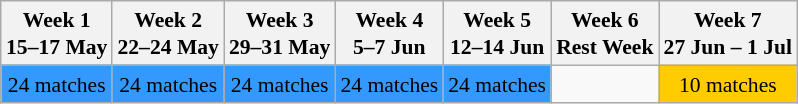<table class="wikitable" style="margin:0.9em auto; font-size:90%; line-height:1.25em; width:800;">
<tr>
<th>Week 1<br>15–17 May</th>
<th>Week 2<br>22–24 May</th>
<th>Week 3<br>29–31 May</th>
<th>Week 4<br>5–7 Jun</th>
<th>Week 5<br>12–14 Jun</th>
<th>Week 6<br>Rest Week</th>
<th>Week 7<br>27 Jun – 1 Jul</th>
</tr>
<tr align="center">
<td bgcolor=#3399ff>24 matches</td>
<td bgcolor=#3399ff>24 matches</td>
<td bgcolor=#3399ff>24 matches</td>
<td bgcolor=#3399ff>24 matches</td>
<td bgcolor=#3399ff>24 matches</td>
<td></td>
<td bgcolor=#ffcc00>10 matches</td>
</tr>
</table>
